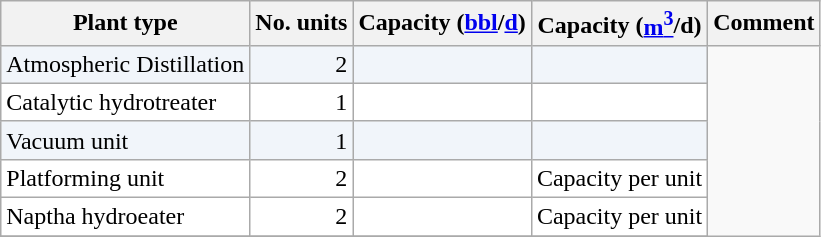<table class="wikitable">
<tr>
<th>Plant type</th>
<th>No. units</th>
<th>Capacity (<a href='#'>bbl</a>/<a href='#'>d</a>)</th>
<th>Capacity (<a href='#'>m<sup>3</sup></a>/d)</th>
<th>Comment</th>
</tr>
<tr style="background:#f1f5fa; text-align:right;">
<td style="text-align:left;">Atmospheric Distillation</td>
<td>2</td>
<td></td>
<td></td>
</tr>
<tr style="background:#fff; text-align:right;">
<td style="text-align:left;">Catalytic hydrotreater</td>
<td>1</td>
<td></td>
<td></td>
</tr>
<tr style="background:#f1f5fa; text-align:right;">
<td style="text-align:left;">Vacuum unit</td>
<td>1</td>
<td></td>
<td></td>
</tr>
<tr style="background:#fff; text-align:right;">
<td style="text-align:left;">Platforming unit</td>
<td>2</td>
<td></td>
<td>Capacity per unit</td>
</tr>
<tr style="background:#fff; text-align:right;">
<td style="text-align:left;">Naptha hydroeater</td>
<td>2</td>
<td></td>
<td>Capacity per unit</td>
</tr>
<tr>
</tr>
</table>
